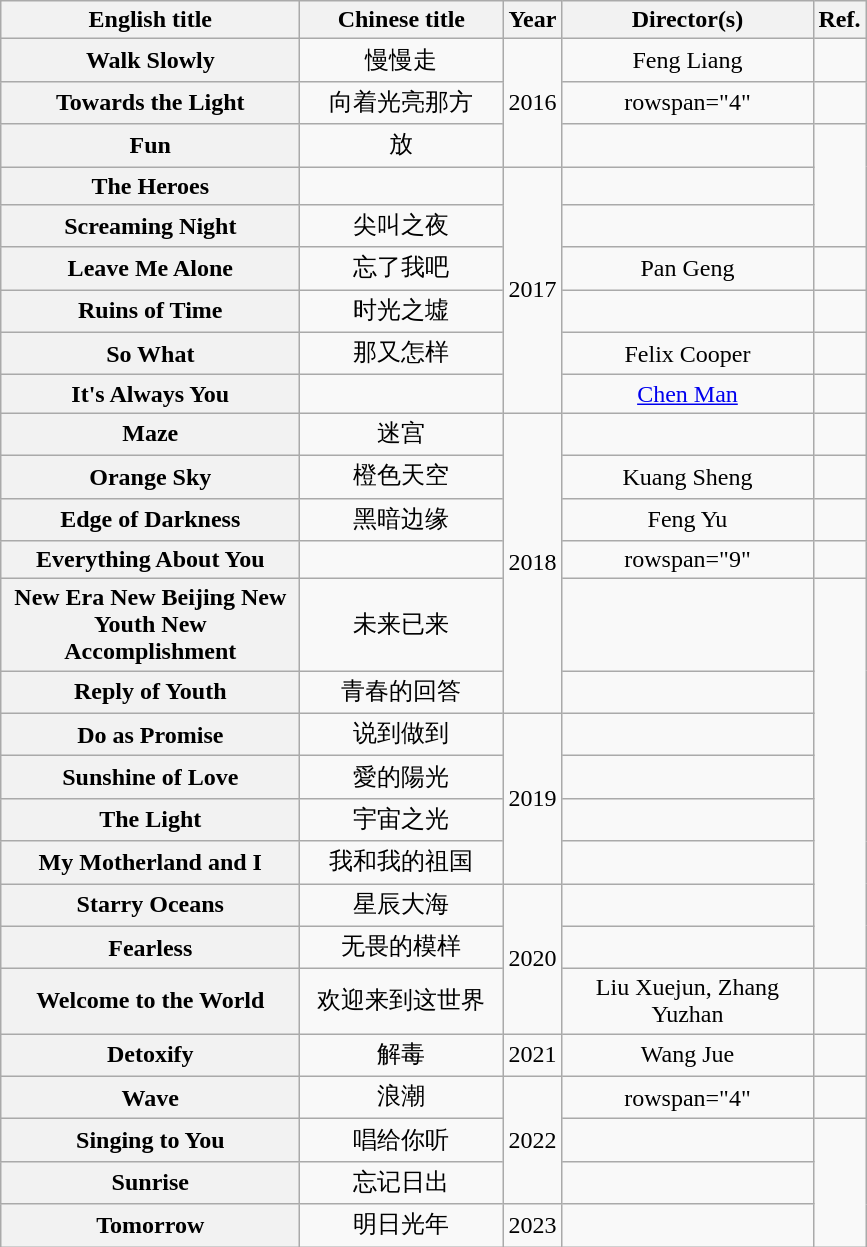<table class="wikitable plainrowheaders" style="text-align:center;">
<tr>
<th scope="col" style="width:12em;">English title</th>
<th scope="col" style="width:8em;">Chinese title</th>
<th scope="col" style="width:1em;">Year</th>
<th scope="col" style="width:10em;">Director(s)</th>
<th scope="col" style="width:1em;">Ref.</th>
</tr>
<tr>
<th scope="row">Walk Slowly</th>
<td>慢慢走</td>
<td rowspan="3">2016</td>
<td>Feng Liang</td>
<td></td>
</tr>
<tr>
<th scope="row">Towards the Light</th>
<td>向着光亮那方</td>
<td>rowspan="4"</td>
<td></td>
</tr>
<tr>
<th scope="row">Fun</th>
<td>放</td>
<td></td>
</tr>
<tr>
<th scope="row">The Heroes</th>
<td></td>
<td rowspan="6">2017</td>
<td></td>
</tr>
<tr>
<th scope="row">Screaming Night</th>
<td>尖叫之夜</td>
<td></td>
</tr>
<tr>
<th scope="row">Leave Me Alone</th>
<td>忘了我吧</td>
<td>Pan Geng</td>
<td></td>
</tr>
<tr>
<th scope="row">Ruins of Time</th>
<td>时光之墟</td>
<td></td>
<td></td>
</tr>
<tr>
<th scope="row">So What</th>
<td>那又怎样</td>
<td>Felix Cooper</td>
<td></td>
</tr>
<tr>
<th scope="row">It's Always You</th>
<td></td>
<td><a href='#'>Chen Man</a></td>
<td></td>
</tr>
<tr>
<th scope="row">Maze</th>
<td>迷宫</td>
<td rowspan="6">2018</td>
<td></td>
<td></td>
</tr>
<tr>
<th scope="row">Orange Sky</th>
<td>橙色天空</td>
<td>Kuang Sheng</td>
<td></td>
</tr>
<tr>
<th scope="row">Edge of Darkness</th>
<td>黑暗边缘</td>
<td>Feng Yu</td>
<td></td>
</tr>
<tr>
<th scope="row">Everything About You</th>
<td></td>
<td>rowspan="9"</td>
<td></td>
</tr>
<tr>
<th scope="row">New Era New Beijing New Youth New Accomplishment</th>
<td>未来已来</td>
<td></td>
</tr>
<tr>
<th scope="row">Reply of Youth</th>
<td>青春的回答</td>
<td></td>
</tr>
<tr>
<th scope="row">Do as Promise</th>
<td>说到做到</td>
<td rowspan="4">2019</td>
<td></td>
</tr>
<tr>
<th scope="row">Sunshine of Love</th>
<td>愛的陽光</td>
<td></td>
</tr>
<tr>
<th scope="row">The Light</th>
<td>宇宙之光</td>
<td></td>
</tr>
<tr>
<th scope="row">My Motherland and I</th>
<td>我和我的祖国</td>
<td></td>
</tr>
<tr>
<th scope="row">Starry Oceans</th>
<td>星辰大海</td>
<td rowspan="3">2020</td>
<td></td>
</tr>
<tr>
<th scope="row">Fearless</th>
<td>无畏的模样</td>
<td></td>
</tr>
<tr>
<th scope="row">Welcome to the World</th>
<td>欢迎来到这世界</td>
<td>Liu Xuejun, Zhang Yuzhan</td>
<td></td>
</tr>
<tr>
<th scope="row">Detoxify</th>
<td>解毒</td>
<td>2021</td>
<td>Wang Jue</td>
<td></td>
</tr>
<tr>
<th scope="row">Wave</th>
<td>浪潮</td>
<td rowspan="3">2022</td>
<td>rowspan="4"</td>
<td></td>
</tr>
<tr>
<th scope="row">Singing to You</th>
<td>唱给你听</td>
<td></td>
</tr>
<tr>
<th scope="row">Sunrise</th>
<td>忘记日出</td>
<td></td>
</tr>
<tr>
<th scope="row">Tomorrow</th>
<td>明日光年</td>
<td>2023</td>
<td></td>
</tr>
</table>
